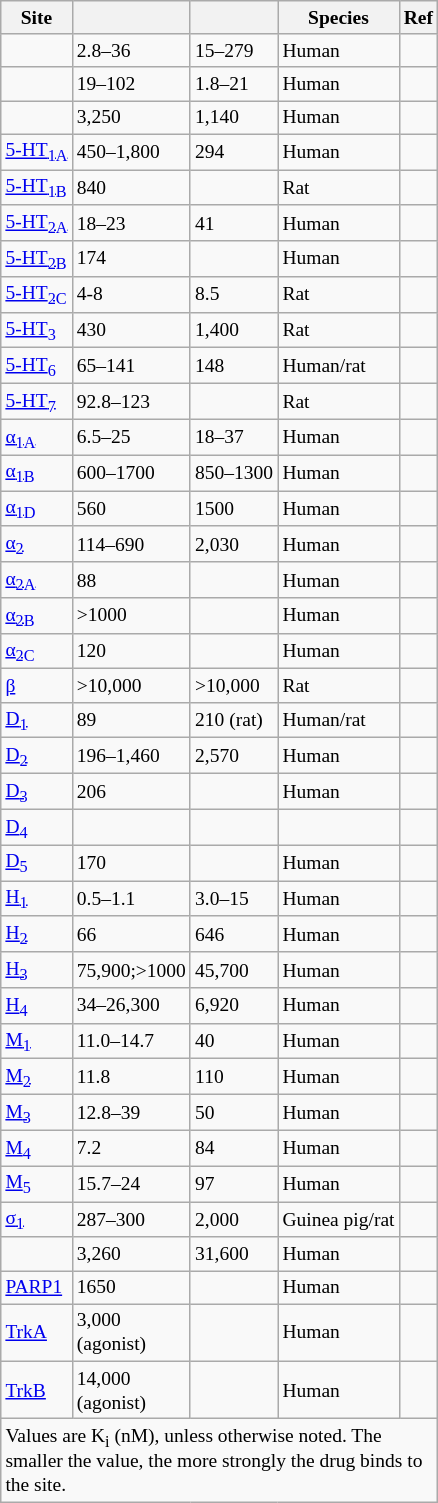<table class="wikitable floatright" style="font-size:small;">
<tr>
<th>Site</th>
<th></th>
<th></th>
<th>Species</th>
<th>Ref</th>
</tr>
<tr>
<td></td>
<td>2.8–36</td>
<td>15–279</td>
<td>Human</td>
<td></td>
</tr>
<tr>
<td></td>
<td>19–102</td>
<td>1.8–21</td>
<td>Human</td>
<td></td>
</tr>
<tr>
<td></td>
<td>3,250</td>
<td>1,140</td>
<td>Human</td>
<td></td>
</tr>
<tr>
<td><a href='#'>5-HT<sub>1A</sub></a></td>
<td>450–1,800</td>
<td>294</td>
<td>Human</td>
<td></td>
</tr>
<tr>
<td><a href='#'>5-HT<sub>1B</sub></a></td>
<td>840</td>
<td></td>
<td>Rat</td>
<td></td>
</tr>
<tr>
<td><a href='#'>5-HT<sub>2A</sub></a></td>
<td>18–23</td>
<td>41</td>
<td>Human</td>
<td></td>
</tr>
<tr>
<td><a href='#'>5-HT<sub>2B</sub></a></td>
<td>174</td>
<td></td>
<td>Human</td>
<td></td>
</tr>
<tr>
<td><a href='#'>5-HT<sub>2C</sub></a></td>
<td>4-8</td>
<td>8.5</td>
<td>Rat</td>
<td></td>
</tr>
<tr>
<td><a href='#'>5-HT<sub>3</sub></a></td>
<td>430</td>
<td>1,400</td>
<td>Rat</td>
<td></td>
</tr>
<tr>
<td><a href='#'>5-HT<sub>6</sub></a></td>
<td>65–141</td>
<td>148</td>
<td>Human/rat</td>
<td></td>
</tr>
<tr>
<td><a href='#'>5-HT<sub>7</sub></a></td>
<td>92.8–123</td>
<td></td>
<td>Rat</td>
<td></td>
</tr>
<tr>
<td><a href='#'>α<sub>1A</sub></a></td>
<td>6.5–25</td>
<td>18–37</td>
<td>Human</td>
<td></td>
</tr>
<tr>
<td><a href='#'>α<sub>1B</sub></a></td>
<td>600–1700</td>
<td>850–1300</td>
<td>Human</td>
<td></td>
</tr>
<tr>
<td><a href='#'>α<sub>1D</sub></a></td>
<td>560</td>
<td>1500</td>
<td>Human</td>
<td></td>
</tr>
<tr>
<td><a href='#'>α<sub>2</sub></a></td>
<td>114–690</td>
<td>2,030</td>
<td>Human</td>
<td></td>
</tr>
<tr>
<td><a href='#'>α<sub>2A</sub></a></td>
<td>88</td>
<td></td>
<td>Human</td>
<td></td>
</tr>
<tr>
<td><a href='#'>α<sub>2B</sub></a></td>
<td>>1000</td>
<td></td>
<td>Human</td>
<td></td>
</tr>
<tr>
<td><a href='#'>α<sub>2C</sub></a></td>
<td>120</td>
<td></td>
<td>Human</td>
<td></td>
</tr>
<tr>
<td><a href='#'>β</a></td>
<td>>10,000</td>
<td>>10,000</td>
<td>Rat</td>
<td></td>
</tr>
<tr>
<td><a href='#'>D<sub>1</sub></a></td>
<td>89</td>
<td>210 (rat)</td>
<td>Human/rat</td>
<td></td>
</tr>
<tr>
<td><a href='#'>D<sub>2</sub></a></td>
<td>196–1,460</td>
<td>2,570</td>
<td>Human</td>
<td></td>
</tr>
<tr>
<td><a href='#'>D<sub>3</sub></a></td>
<td>206</td>
<td></td>
<td>Human</td>
<td></td>
</tr>
<tr>
<td><a href='#'>D<sub>4</sub></a></td>
<td></td>
<td></td>
<td></td>
<td></td>
</tr>
<tr>
<td><a href='#'>D<sub>5</sub></a></td>
<td>170</td>
<td></td>
<td>Human</td>
<td></td>
</tr>
<tr>
<td><a href='#'>H<sub>1</sub></a></td>
<td>0.5–1.1</td>
<td>3.0–15</td>
<td>Human</td>
<td></td>
</tr>
<tr>
<td><a href='#'>H<sub>2</sub></a></td>
<td>66</td>
<td>646</td>
<td>Human</td>
<td></td>
</tr>
<tr>
<td><a href='#'>H<sub>3</sub></a></td>
<td>75,900;>1000</td>
<td>45,700</td>
<td>Human</td>
<td></td>
</tr>
<tr>
<td><a href='#'>H<sub>4</sub></a></td>
<td>34–26,300</td>
<td>6,920</td>
<td>Human</td>
<td></td>
</tr>
<tr>
<td><a href='#'>M<sub>1</sub></a></td>
<td>11.0–14.7</td>
<td>40</td>
<td>Human</td>
<td></td>
</tr>
<tr>
<td><a href='#'>M<sub>2</sub></a></td>
<td>11.8</td>
<td>110</td>
<td>Human</td>
<td></td>
</tr>
<tr>
<td><a href='#'>M<sub>3</sub></a></td>
<td>12.8–39</td>
<td>50</td>
<td>Human</td>
<td></td>
</tr>
<tr>
<td><a href='#'>M<sub>4</sub></a></td>
<td>7.2</td>
<td>84</td>
<td>Human</td>
<td></td>
</tr>
<tr>
<td><a href='#'>M<sub>5</sub></a></td>
<td>15.7–24</td>
<td>97</td>
<td>Human</td>
<td></td>
</tr>
<tr>
<td><a href='#'>σ<sub>1</sub></a></td>
<td>287–300</td>
<td>2,000</td>
<td>Guinea pig/rat</td>
<td></td>
</tr>
<tr>
<td></td>
<td>3,260</td>
<td>31,600</td>
<td>Human</td>
<td></td>
</tr>
<tr>
<td><a href='#'>PARP1</a></td>
<td>1650</td>
<td></td>
<td>Human</td>
<td></td>
</tr>
<tr>
<td><a href='#'>TrkA</a></td>
<td>3,000<br>(agonist)</td>
<td></td>
<td>Human</td>
<td></td>
</tr>
<tr>
<td><a href='#'>TrkB</a></td>
<td>14,000<br>(agonist)</td>
<td></td>
<td>Human</td>
<td></td>
</tr>
<tr class="sortbottom">
<td colspan="5" style="width: 1px;">Values are K<sub>i</sub> (nM), unless otherwise noted. The smaller the value, the more strongly the drug binds to the site.</td>
</tr>
</table>
